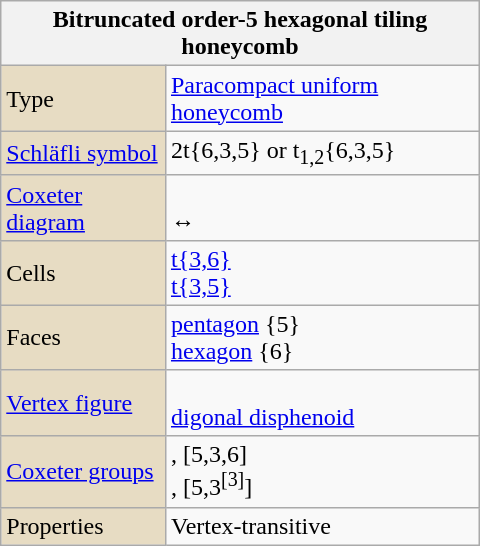<table class="wikitable" align="right" style="margin-left:10px" width="320">
<tr>
<th bgcolor=#e7dcc3 colspan=2>Bitruncated order-5 hexagonal tiling honeycomb</th>
</tr>
<tr>
<td bgcolor=#e7dcc3>Type</td>
<td><a href='#'>Paracompact uniform honeycomb</a></td>
</tr>
<tr>
<td bgcolor=#e7dcc3><a href='#'>Schläfli symbol</a></td>
<td>2t{6,3,5} or t<sub>1,2</sub>{6,3,5}</td>
</tr>
<tr>
<td bgcolor=#e7dcc3><a href='#'>Coxeter diagram</a></td>
<td><br> ↔ </td>
</tr>
<tr>
<td bgcolor=#e7dcc3>Cells</td>
<td><a href='#'>t{3,6}</a> <br><a href='#'>t{3,5}</a> </td>
</tr>
<tr>
<td bgcolor=#e7dcc3>Faces</td>
<td><a href='#'>pentagon</a> {5}<br><a href='#'>hexagon</a> {6}</td>
</tr>
<tr>
<td bgcolor=#e7dcc3><a href='#'>Vertex figure</a></td>
<td><br><a href='#'>digonal disphenoid</a></td>
</tr>
<tr>
<td bgcolor=#e7dcc3><a href='#'>Coxeter groups</a></td>
<td>, [5,3,6]<br>, [5,3<sup>[3]</sup>]</td>
</tr>
<tr>
<td bgcolor=#e7dcc3>Properties</td>
<td>Vertex-transitive</td>
</tr>
</table>
